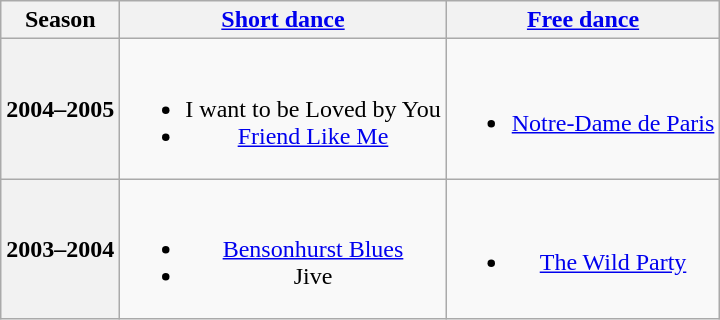<table class=wikitable style=text-align:center>
<tr>
<th>Season</th>
<th><a href='#'>Short dance</a></th>
<th><a href='#'>Free dance</a></th>
</tr>
<tr>
<th>2004–2005 <br> </th>
<td><br><ul><li> I want to be Loved by You</li><li> <a href='#'>Friend Like Me</a></li></ul></td>
<td><br><ul><li><a href='#'>Notre-Dame de Paris</a> <br></li></ul></td>
</tr>
<tr>
<th>2003–2004 <br> </th>
<td><br><ul><li> <a href='#'>Bensonhurst Blues</a> <br></li><li>Jive</li></ul></td>
<td><br><ul><li><a href='#'>The Wild Party</a> <br></li></ul></td>
</tr>
</table>
